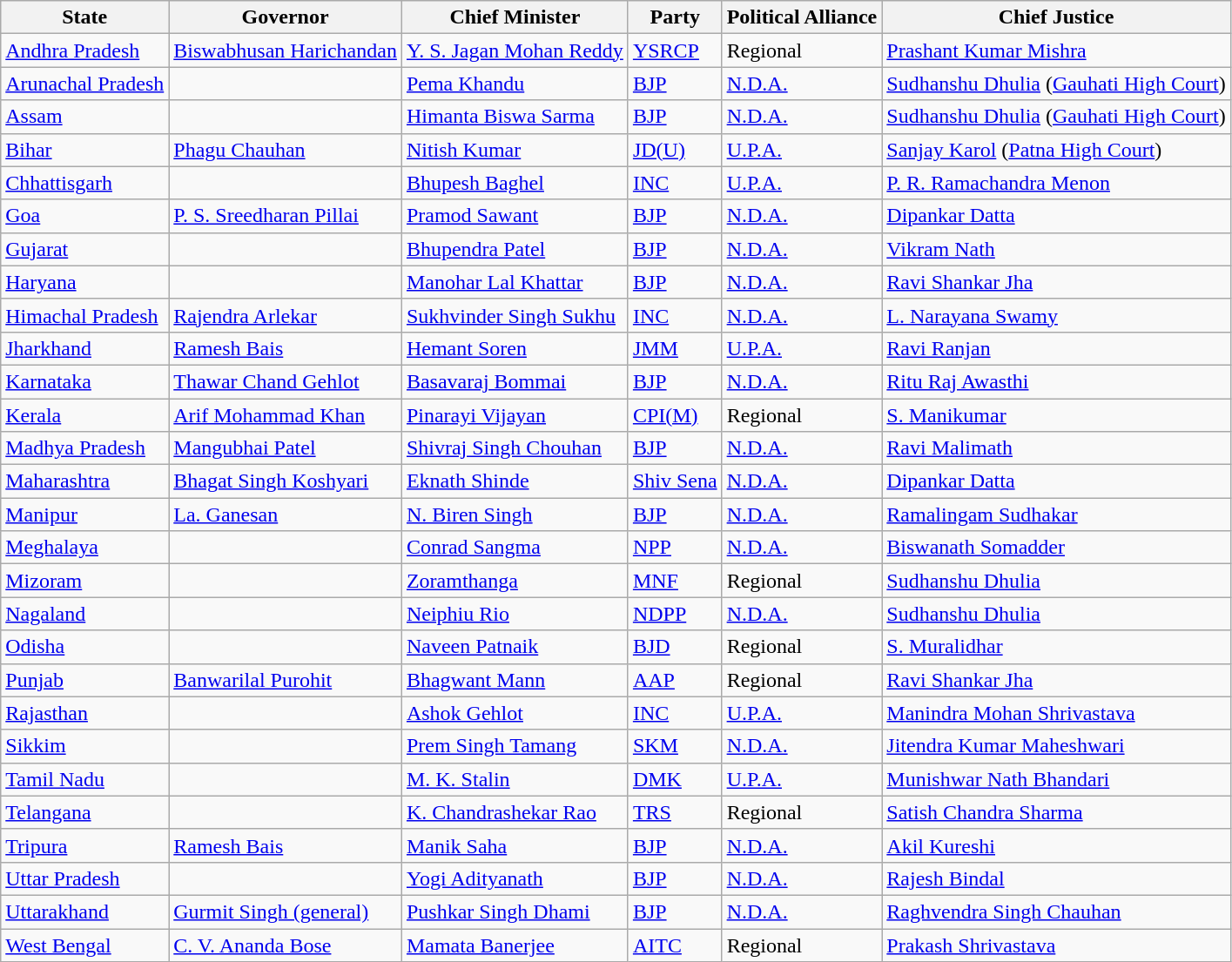<table class="wikitable sortable">
<tr>
<th>State</th>
<th>Governor</th>
<th>Chief Minister</th>
<th>Party</th>
<th>Political Alliance</th>
<th>Chief Justice</th>
</tr>
<tr>
<td><a href='#'>Andhra Pradesh</a></td>
<td><a href='#'>Biswabhusan Harichandan</a></td>
<td><a href='#'>Y. S. Jagan Mohan Reddy</a></td>
<td><a href='#'>YSRCP</a></td>
<td>Regional</td>
<td><a href='#'>Prashant Kumar Mishra</a></td>
</tr>
<tr>
<td><a href='#'>Arunachal Pradesh</a></td>
<td></td>
<td><a href='#'>Pema Khandu</a></td>
<td><a href='#'>BJP</a></td>
<td><a href='#'>N.D.A.</a></td>
<td><a href='#'>Sudhanshu Dhulia</a> (<a href='#'>Gauhati High Court</a>)</td>
</tr>
<tr>
<td><a href='#'>Assam</a></td>
<td></td>
<td><a href='#'>Himanta Biswa Sarma</a></td>
<td><a href='#'>BJP</a></td>
<td><a href='#'>N.D.A.</a></td>
<td><a href='#'>Sudhanshu Dhulia</a> (<a href='#'>Gauhati High Court</a>)</td>
</tr>
<tr>
<td><a href='#'>Bihar</a></td>
<td><a href='#'>Phagu Chauhan</a></td>
<td><a href='#'>Nitish Kumar</a></td>
<td><a href='#'>JD(U)</a></td>
<td><a href='#'>U.P.A.</a></td>
<td><a href='#'>Sanjay Karol</a> (<a href='#'>Patna High Court</a>)</td>
</tr>
<tr>
<td><a href='#'>Chhattisgarh</a></td>
<td></td>
<td><a href='#'>Bhupesh Baghel</a></td>
<td><a href='#'>INC</a></td>
<td><a href='#'>U.P.A.</a></td>
<td><a href='#'>P. R. Ramachandra Menon</a></td>
</tr>
<tr>
<td><a href='#'>Goa</a></td>
<td><a href='#'>P. S. Sreedharan Pillai</a></td>
<td><a href='#'>Pramod Sawant</a></td>
<td><a href='#'>BJP</a></td>
<td><a href='#'>N.D.A.</a></td>
<td><a href='#'>Dipankar Datta</a></td>
</tr>
<tr>
<td><a href='#'>Gujarat</a></td>
<td></td>
<td><a href='#'>Bhupendra Patel</a></td>
<td><a href='#'>BJP</a></td>
<td><a href='#'>N.D.A.</a></td>
<td><a href='#'>Vikram Nath</a></td>
</tr>
<tr>
<td><a href='#'>Haryana</a></td>
<td></td>
<td><a href='#'>Manohar Lal Khattar</a></td>
<td><a href='#'>BJP</a></td>
<td><a href='#'>N.D.A.</a></td>
<td><a href='#'>Ravi Shankar Jha</a></td>
</tr>
<tr>
<td><a href='#'>Himachal Pradesh</a></td>
<td><a href='#'>Rajendra Arlekar</a></td>
<td><a href='#'>Sukhvinder Singh Sukhu</a></td>
<td><a href='#'>INC</a></td>
<td><a href='#'>N.D.A.</a></td>
<td><a href='#'>L. Narayana Swamy</a></td>
</tr>
<tr>
<td><a href='#'>Jharkhand</a></td>
<td><a href='#'>Ramesh Bais</a></td>
<td><a href='#'>Hemant Soren</a></td>
<td><a href='#'>JMM</a></td>
<td><a href='#'>U.P.A.</a></td>
<td><a href='#'>Ravi Ranjan</a></td>
</tr>
<tr>
<td><a href='#'>Karnataka</a></td>
<td><a href='#'>Thawar Chand Gehlot</a></td>
<td><a href='#'>Basavaraj Bommai</a></td>
<td><a href='#'>BJP</a></td>
<td><a href='#'>N.D.A.</a></td>
<td><a href='#'>Ritu Raj Awasthi</a></td>
</tr>
<tr>
<td><a href='#'>Kerala</a></td>
<td><a href='#'>Arif Mohammad Khan</a></td>
<td><a href='#'>Pinarayi Vijayan</a></td>
<td><a href='#'>CPI(M)</a></td>
<td>Regional</td>
<td><a href='#'>S. Manikumar</a></td>
</tr>
<tr>
<td><a href='#'>Madhya Pradesh</a></td>
<td><a href='#'>Mangubhai Patel</a></td>
<td><a href='#'>Shivraj Singh Chouhan</a></td>
<td><a href='#'>BJP</a></td>
<td><a href='#'>N.D.A.</a></td>
<td><a href='#'>Ravi Malimath</a></td>
</tr>
<tr>
<td><a href='#'>Maharashtra</a></td>
<td><a href='#'>Bhagat Singh Koshyari</a></td>
<td><a href='#'>Eknath Shinde</a></td>
<td><a href='#'>Shiv Sena</a></td>
<td><a href='#'>N.D.A.</a></td>
<td><a href='#'>Dipankar Datta</a></td>
</tr>
<tr>
<td><a href='#'>Manipur</a></td>
<td><a href='#'>La. Ganesan</a></td>
<td><a href='#'>N. Biren Singh</a></td>
<td><a href='#'>BJP</a></td>
<td><a href='#'>N.D.A.</a></td>
<td><a href='#'>Ramalingam Sudhakar</a></td>
</tr>
<tr>
<td><a href='#'>Meghalaya</a></td>
<td></td>
<td><a href='#'>Conrad Sangma</a></td>
<td><a href='#'>NPP</a></td>
<td><a href='#'>N.D.A.</a></td>
<td><a href='#'>Biswanath Somadder</a></td>
</tr>
<tr>
<td><a href='#'>Mizoram</a></td>
<td></td>
<td><a href='#'>Zoramthanga</a></td>
<td><a href='#'>MNF</a></td>
<td>Regional</td>
<td><a href='#'>Sudhanshu Dhulia</a></td>
</tr>
<tr>
<td><a href='#'>Nagaland</a></td>
<td></td>
<td><a href='#'>Neiphiu Rio</a></td>
<td><a href='#'>NDPP</a></td>
<td><a href='#'>N.D.A.</a></td>
<td><a href='#'>Sudhanshu Dhulia</a></td>
</tr>
<tr>
<td><a href='#'>Odisha</a></td>
<td></td>
<td><a href='#'>Naveen Patnaik</a></td>
<td><a href='#'>BJD</a></td>
<td>Regional</td>
<td><a href='#'>S. Muralidhar</a></td>
</tr>
<tr>
<td><a href='#'>Punjab</a></td>
<td><a href='#'>Banwarilal Purohit</a></td>
<td><a href='#'>Bhagwant Mann</a></td>
<td><a href='#'>AAP</a></td>
<td>Regional</td>
<td><a href='#'>Ravi Shankar Jha</a></td>
</tr>
<tr>
<td><a href='#'>Rajasthan</a></td>
<td></td>
<td><a href='#'>Ashok Gehlot</a></td>
<td><a href='#'>INC</a></td>
<td><a href='#'>U.P.A.</a></td>
<td><a href='#'>Manindra Mohan Shrivastava</a></td>
</tr>
<tr>
<td><a href='#'>Sikkim</a></td>
<td></td>
<td><a href='#'>Prem Singh Tamang</a></td>
<td><a href='#'>SKM</a></td>
<td><a href='#'>N.D.A.</a></td>
<td><a href='#'>Jitendra Kumar Maheshwari</a></td>
</tr>
<tr>
<td><a href='#'>Tamil Nadu</a></td>
<td></td>
<td><a href='#'>M. K. Stalin</a></td>
<td><a href='#'>DMK</a></td>
<td><a href='#'>U.P.A.</a></td>
<td><a href='#'>Munishwar Nath Bhandari</a></td>
</tr>
<tr>
<td><a href='#'>Telangana</a></td>
<td></td>
<td><a href='#'>K. Chandrashekar Rao</a></td>
<td><a href='#'>TRS</a></td>
<td>Regional</td>
<td><a href='#'>Satish Chandra Sharma</a></td>
</tr>
<tr>
<td><a href='#'>Tripura</a></td>
<td><a href='#'>Ramesh Bais</a></td>
<td><a href='#'>Manik Saha</a></td>
<td><a href='#'>BJP</a></td>
<td><a href='#'>N.D.A.</a></td>
<td><a href='#'>Akil Kureshi</a></td>
</tr>
<tr>
<td><a href='#'>Uttar Pradesh</a></td>
<td></td>
<td><a href='#'>Yogi Adityanath</a></td>
<td><a href='#'>BJP</a></td>
<td><a href='#'>N.D.A.</a></td>
<td><a href='#'>Rajesh Bindal</a></td>
</tr>
<tr>
<td><a href='#'>Uttarakhand</a></td>
<td><a href='#'>Gurmit Singh (general)</a></td>
<td><a href='#'>Pushkar Singh Dhami</a></td>
<td><a href='#'>BJP</a></td>
<td><a href='#'>N.D.A.</a></td>
<td><a href='#'>Raghvendra Singh Chauhan</a></td>
</tr>
<tr>
<td><a href='#'>West Bengal</a></td>
<td><a href='#'>C. V. Ananda Bose</a></td>
<td><a href='#'>Mamata Banerjee</a></td>
<td><a href='#'>AITC</a></td>
<td>Regional</td>
<td><a href='#'>Prakash Shrivastava</a></td>
</tr>
</table>
